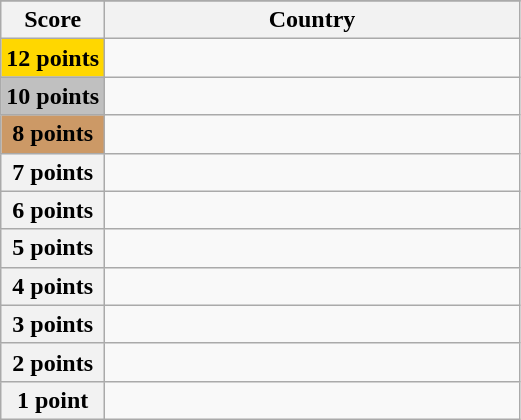<table class="wikitable">
<tr>
</tr>
<tr>
<th scope="col" width="20%">Score</th>
<th scope="col">Country</th>
</tr>
<tr>
<th scope="row" style="background:gold">12 points</th>
<td></td>
</tr>
<tr>
<th scope="row" style="background:silver">10 points</th>
<td></td>
</tr>
<tr>
<th scope="row" style="background:#CC9966">8 points</th>
<td></td>
</tr>
<tr>
<th scope="row">7 points</th>
<td></td>
</tr>
<tr>
<th scope="row">6 points</th>
<td></td>
</tr>
<tr>
<th scope="row">5 points</th>
<td></td>
</tr>
<tr>
<th scope="row">4 points</th>
<td></td>
</tr>
<tr>
<th scope="row">3 points</th>
<td></td>
</tr>
<tr>
<th scope="row">2 points</th>
<td></td>
</tr>
<tr>
<th scope="row">1 point</th>
<td></td>
</tr>
</table>
